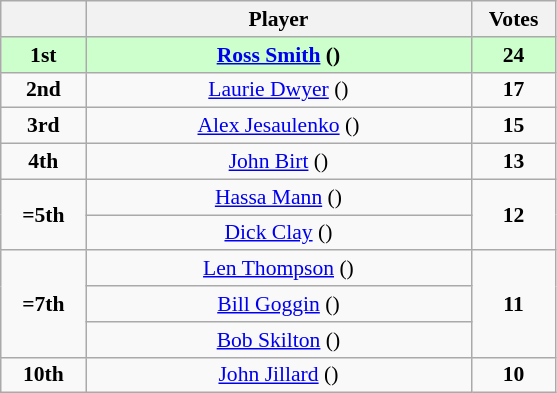<table class="wikitable" style="text-align: center; font-size: 90%;">
<tr>
<th width="50"></th>
<th width="250">Player</th>
<th width="50">Votes</th>
</tr>
<tr style="background: #CCFFCC; font-weight: bold;">
<td><strong>1st</strong></td>
<td><a href='#'>Ross Smith</a> ()</td>
<td><strong>24</strong></td>
</tr>
<tr>
<td><strong>2nd</strong></td>
<td><a href='#'>Laurie Dwyer</a> ()</td>
<td><strong>17</strong></td>
</tr>
<tr>
<td><strong>3rd</strong></td>
<td><a href='#'>Alex Jesaulenko</a> ()</td>
<td><strong>15</strong></td>
</tr>
<tr>
<td><strong>4th</strong></td>
<td><a href='#'>John Birt</a> ()</td>
<td><strong>13</strong></td>
</tr>
<tr>
<td rowspan=2><strong>=5th</strong></td>
<td><a href='#'>Hassa Mann</a> ()</td>
<td rowspan=2><strong>12</strong></td>
</tr>
<tr>
<td><a href='#'>Dick Clay</a> ()</td>
</tr>
<tr>
<td rowspan=3><strong>=7th</strong></td>
<td><a href='#'>Len Thompson</a> ()</td>
<td rowspan=3><strong>11</strong></td>
</tr>
<tr>
<td><a href='#'>Bill Goggin</a> ()</td>
</tr>
<tr>
<td><a href='#'>Bob Skilton</a> ()</td>
</tr>
<tr>
<td><strong>10th</strong></td>
<td><a href='#'>John Jillard</a> ()</td>
<td><strong>10</strong></td>
</tr>
</table>
